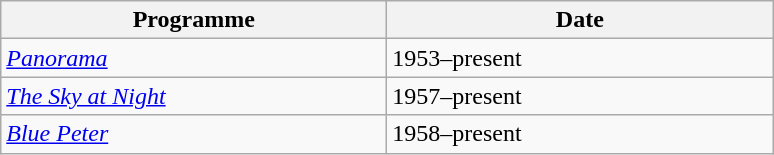<table class="wikitable">
<tr>
<th width=250>Programme</th>
<th width=250>Date</th>
</tr>
<tr>
<td><em><a href='#'>Panorama</a></em></td>
<td>1953–present</td>
</tr>
<tr>
<td><em><a href='#'>The Sky at Night</a></em></td>
<td>1957–present</td>
</tr>
<tr>
<td><em><a href='#'>Blue Peter</a></em></td>
<td>1958–present</td>
</tr>
</table>
